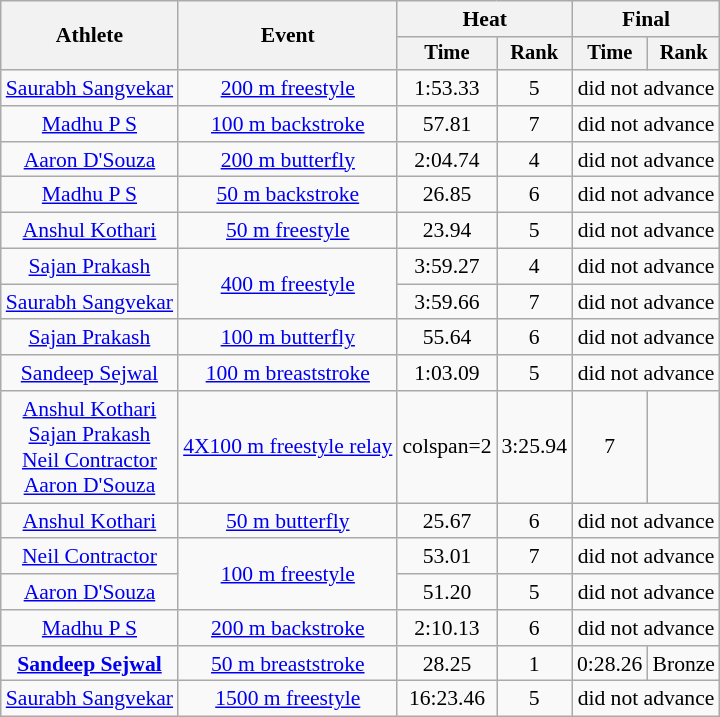<table class=wikitable style=font-size:90%>
<tr align=center>
<th rowspan=2>Athlete</th>
<th rowspan=2>Event</th>
<th colspan=2>Heat</th>
<th colspan=2>Final</th>
</tr>
<tr style=font-size:95%>
<th>Time</th>
<th>Rank</th>
<th>Time</th>
<th>Rank</th>
</tr>
<tr align=center>
<td><a href='#'>Saurabh Sangvekar</a></td>
<td><a href='#'>200 m freestyle</a></td>
<td>1:53.33</td>
<td align=center>5</td>
<td style="text-align:center;" colspan=2>did not advance</td>
</tr>
<tr align=center>
<td><a href='#'>Madhu P S</a></td>
<td><a href='#'>100 m backstroke</a></td>
<td>57.81</td>
<td align=center>7</td>
<td style="text-align:center;" colspan=2>did not advance</td>
</tr>
<tr align=center>
<td><a href='#'>Aaron D'Souza</a></td>
<td><a href='#'>200 m butterfly</a></td>
<td>2:04.74</td>
<td align=center>4</td>
<td style="text-align:center;" colspan=2>did not advance</td>
</tr>
<tr align=center>
<td><a href='#'>Madhu P S</a></td>
<td><a href='#'>50 m backstroke</a></td>
<td>26.85</td>
<td>6</td>
<td style="text-align:center;" colspan=2>did not advance</td>
</tr>
<tr align=center>
<td><a href='#'>Anshul Kothari</a></td>
<td><a href='#'>50 m freestyle</a></td>
<td>23.94</td>
<td>5</td>
<td style="text-align:center;" colspan=2>did not advance</td>
</tr>
<tr align=center>
<td><a href='#'>Sajan Prakash</a></td>
<td rowspan=2><a href='#'>400 m freestyle</a></td>
<td>3:59.27</td>
<td>4</td>
<td style="text-align:center;" colspan=2>did not advance</td>
</tr>
<tr align=center>
<td><a href='#'>Saurabh Sangvekar</a></td>
<td>3:59.66</td>
<td>7</td>
<td style="text-align:center;" colspan=2>did not advance</td>
</tr>
<tr align=center>
<td><a href='#'>Sajan Prakash</a></td>
<td><a href='#'>100 m butterfly</a></td>
<td>55.64</td>
<td>6</td>
<td style="text-align:center;" colspan=2>did not advance</td>
</tr>
<tr align=center>
<td><a href='#'>Sandeep Sejwal</a></td>
<td><a href='#'>100 m breaststroke</a></td>
<td>1:03.09</td>
<td>5</td>
<td style="text-align:center;" colspan=2>did not advance</td>
</tr>
<tr align=center>
<td><a href='#'>Anshul Kothari</a><br><a href='#'>Sajan Prakash</a><br><a href='#'>Neil Contractor</a><br><a href='#'>Aaron D'Souza</a></td>
<td><a href='#'>4X100 m freestyle relay</a></td>
<td>colspan=2 </td>
<td>3:25.94</td>
<td>7</td>
</tr>
<tr align=center>
<td><a href='#'>Anshul Kothari</a></td>
<td><a href='#'>50 m butterfly</a></td>
<td>25.67</td>
<td>6</td>
<td colspan=2>did not advance</td>
</tr>
<tr align=center>
<td><a href='#'>Neil Contractor</a></td>
<td rowspan=2><a href='#'>100 m freestyle</a></td>
<td>53.01</td>
<td>7</td>
<td colspan=2>did not advance</td>
</tr>
<tr align=center>
<td><a href='#'>Aaron D'Souza</a></td>
<td>51.20</td>
<td>5</td>
<td colspan=2>did not advance</td>
</tr>
<tr align=center>
<td><a href='#'>Madhu P S</a></td>
<td><a href='#'>200 m backstroke</a></td>
<td>2:10.13</td>
<td>6</td>
<td colspan=2>did not advance</td>
</tr>
<tr align=center>
<td><strong><a href='#'>Sandeep Sejwal</a></strong></td>
<td><a href='#'>50 m breaststroke</a></td>
<td>28.25</td>
<td>1</td>
<td>0:28.26</td>
<td> Bronze</td>
</tr>
<tr align=center>
<td><a href='#'>Saurabh Sangvekar</a></td>
<td><a href='#'>1500 m freestyle</a></td>
<td>16:23.46</td>
<td>5</td>
<td colspan=2>did not advance</td>
</tr>
</table>
